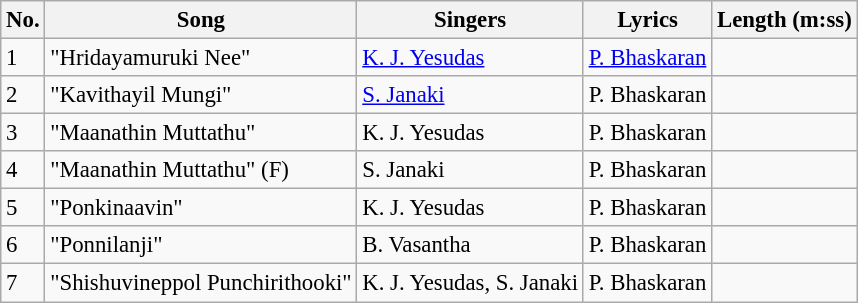<table class="wikitable" style="font-size:95%;">
<tr>
<th>No.</th>
<th>Song</th>
<th>Singers</th>
<th>Lyrics</th>
<th>Length (m:ss)</th>
</tr>
<tr>
<td>1</td>
<td>"Hridayamuruki Nee"</td>
<td><a href='#'>K. J. Yesudas</a></td>
<td><a href='#'>P. Bhaskaran</a></td>
<td></td>
</tr>
<tr>
<td>2</td>
<td>"Kavithayil Mungi"</td>
<td><a href='#'>S. Janaki</a></td>
<td>P. Bhaskaran</td>
<td></td>
</tr>
<tr>
<td>3</td>
<td>"Maanathin Muttathu"</td>
<td>K. J. Yesudas</td>
<td>P. Bhaskaran</td>
<td></td>
</tr>
<tr>
<td>4</td>
<td>"Maanathin Muttathu" (F)</td>
<td>S. Janaki</td>
<td>P. Bhaskaran</td>
<td></td>
</tr>
<tr>
<td>5</td>
<td>"Ponkinaavin"</td>
<td>K. J. Yesudas</td>
<td>P. Bhaskaran</td>
<td></td>
</tr>
<tr>
<td>6</td>
<td>"Ponnilanji"</td>
<td>B. Vasantha</td>
<td>P. Bhaskaran</td>
<td></td>
</tr>
<tr>
<td>7</td>
<td>"Shishuvineppol Punchirithooki"</td>
<td>K. J. Yesudas, S. Janaki</td>
<td>P. Bhaskaran</td>
<td></td>
</tr>
</table>
